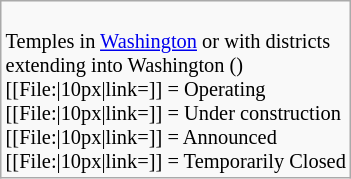<table class="wikitable floatright" style="font-size: 85%;">
<tr>
<td><br>Temples in <a href='#'>Washington</a> or with districts<br>extending into Washington ()<br>
[[File:|10px|link=]] = Operating<br>
[[File:|10px|link=]] = Under construction<br>
[[File:|10px|link=]] = Announced<br>
[[File:|10px|link=]] = Temporarily Closed</td>
</tr>
</table>
